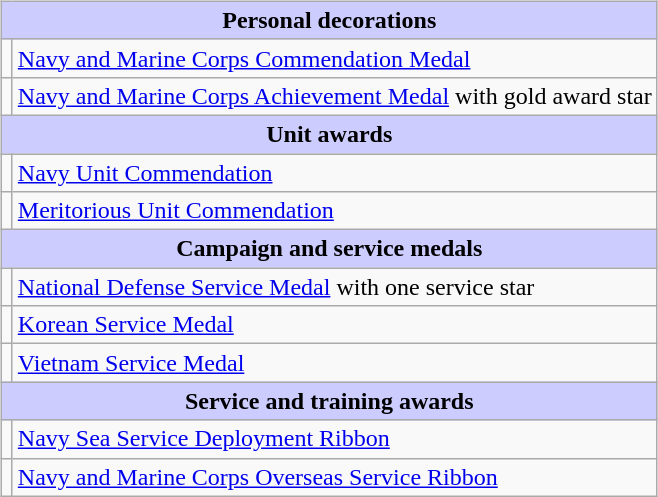<table style="width=100%;">
<tr>
<td valign="top"><br><table class="wikitable">
<tr style="background:#ccf; text-align:center;">
<td colspan=2><strong>Personal decorations</strong></td>
</tr>
<tr>
<td></td>
<td><a href='#'>Navy and Marine Corps Commendation Medal</a></td>
</tr>
<tr>
<td></td>
<td><a href='#'>Navy and Marine Corps Achievement Medal</a> with gold award star</td>
</tr>
<tr style="background:#ccf; text-align:center;">
<td colspan=2><strong>Unit awards</strong></td>
</tr>
<tr>
<td></td>
<td><a href='#'>Navy Unit Commendation</a></td>
</tr>
<tr>
<td></td>
<td><a href='#'>Meritorious Unit Commendation</a></td>
</tr>
<tr style="background:#ccf; text-align:center;">
<td colspan=2><strong>Campaign and service medals</strong></td>
</tr>
<tr>
<td></td>
<td><a href='#'>National Defense Service Medal</a> with one service star</td>
</tr>
<tr>
<td></td>
<td><a href='#'>Korean Service Medal</a></td>
</tr>
<tr>
<td></td>
<td><a href='#'>Vietnam Service Medal</a></td>
</tr>
<tr style="background:#ccf; text-align:center;">
<td colspan=2><strong>Service and training awards</strong></td>
</tr>
<tr>
<td></td>
<td><a href='#'>Navy Sea Service Deployment Ribbon</a></td>
</tr>
<tr>
<td></td>
<td><a href='#'>Navy and Marine Corps Overseas Service Ribbon</a></td>
</tr>
</table>
</td>
</tr>
</table>
